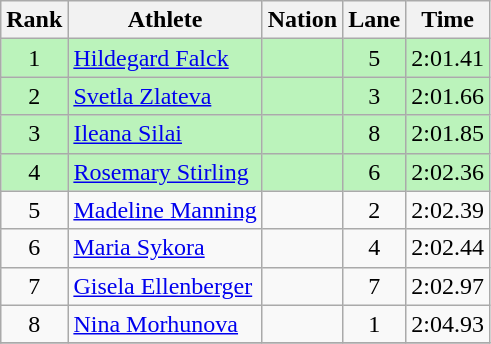<table class="wikitable sortable" style="text-align:center">
<tr>
<th>Rank</th>
<th>Athlete</th>
<th>Nation</th>
<th>Lane</th>
<th>Time</th>
</tr>
<tr bgcolor=bbf3bb>
<td>1</td>
<td align=left><a href='#'>Hildegard Falck</a></td>
<td align=left></td>
<td>5</td>
<td>2:01.41</td>
</tr>
<tr bgcolor=bbf3bb>
<td>2</td>
<td align=left><a href='#'>Svetla Zlateva</a></td>
<td align=left></td>
<td>3</td>
<td>2:01.66</td>
</tr>
<tr bgcolor=bbf3bb>
<td>3</td>
<td align=left><a href='#'>Ileana Silai</a></td>
<td align=left></td>
<td>8</td>
<td>2:01.85</td>
</tr>
<tr bgcolor=bbf3bb>
<td>4</td>
<td align=left><a href='#'>Rosemary Stirling</a></td>
<td align=left></td>
<td>6</td>
<td>2:02.36</td>
</tr>
<tr>
<td>5</td>
<td align=left><a href='#'>Madeline Manning</a></td>
<td align=left></td>
<td>2</td>
<td>2:02.39</td>
</tr>
<tr>
<td>6</td>
<td align=left><a href='#'>Maria Sykora</a></td>
<td align=left></td>
<td>4</td>
<td>2:02.44</td>
</tr>
<tr>
<td>7</td>
<td align=left><a href='#'>Gisela Ellenberger</a></td>
<td align=left></td>
<td>7</td>
<td>2:02.97</td>
</tr>
<tr>
<td>8</td>
<td align=left><a href='#'>Nina Morhunova</a></td>
<td align=left></td>
<td>1</td>
<td>2:04.93</td>
</tr>
<tr>
</tr>
</table>
